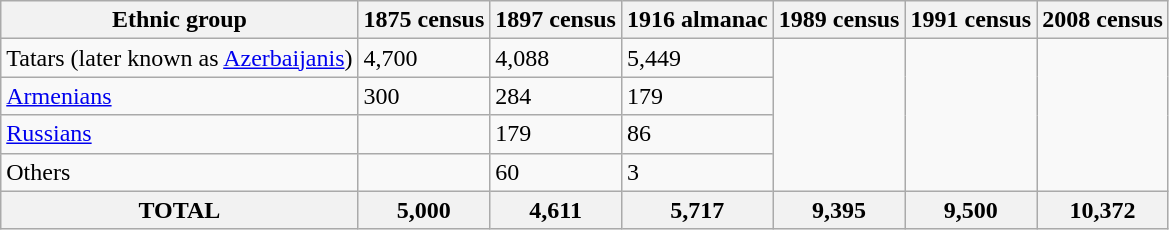<table class="wikitable sortable">
<tr>
<th>Ethnic group</th>
<th>1875 census</th>
<th>1897 census</th>
<th>1916 almanac</th>
<th>1989 census</th>
<th>1991 census</th>
<th>2008 census</th>
</tr>
<tr>
<td>Tatars (later known as <a href='#'>Azerbaijanis</a>)</td>
<td>4,700</td>
<td>4,088</td>
<td>5,449</td>
<td rowspan="4"></td>
<td rowspan="4"></td>
<td rowspan="4"></td>
</tr>
<tr>
<td><a href='#'>Armenians</a></td>
<td>300</td>
<td>284</td>
<td>179</td>
</tr>
<tr>
<td><a href='#'>Russians</a></td>
<td></td>
<td>179</td>
<td>86</td>
</tr>
<tr>
<td>Others</td>
<td></td>
<td>60</td>
<td>3</td>
</tr>
<tr>
<th>TOTAL</th>
<th>5,000</th>
<th>4,611</th>
<th>5,717</th>
<th>9,395</th>
<th>9,500</th>
<th>10,372</th>
</tr>
</table>
